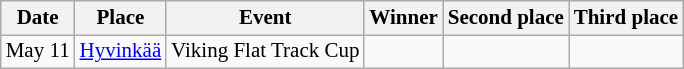<table class=wikitable style="font-size:14px">
<tr>
<th>Date</th>
<th>Place</th>
<th>Event</th>
<th>Winner</th>
<th>Second place</th>
<th>Third place</th>
</tr>
<tr>
<td>May 11</td>
<td> <a href='#'>Hyvinkää</a></td>
<td>Viking Flat Track Cup</td>
<td></td>
<td></td>
<td></td>
</tr>
</table>
